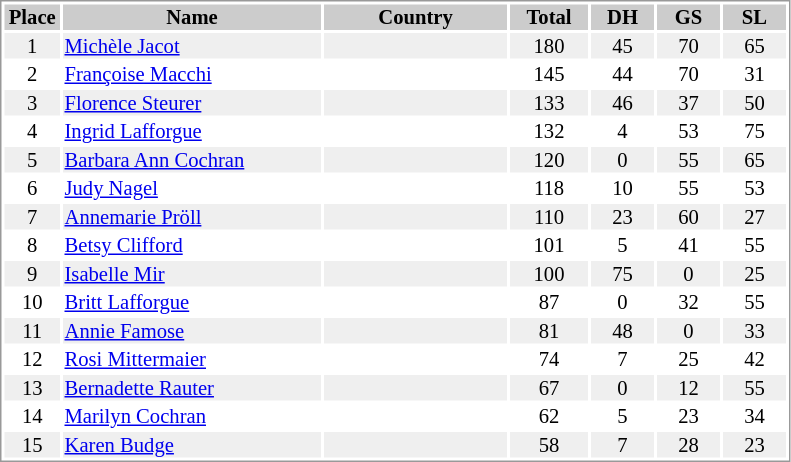<table border="0" style="border: 1px solid #999; background-color:#FFFFFF; text-align:center; font-size:86%; line-height:15px;">
<tr align="center" bgcolor="#CCCCCC">
<th width=35>Place</th>
<th width=170>Name</th>
<th width=120>Country</th>
<th width=50>Total</th>
<th width=40>DH</th>
<th width=40>GS</th>
<th width=40>SL</th>
</tr>
<tr bgcolor="#EFEFEF">
<td>1</td>
<td align="left"><a href='#'>Michèle Jacot</a></td>
<td align="left"></td>
<td>180</td>
<td>45</td>
<td>70</td>
<td>65</td>
</tr>
<tr>
<td>2</td>
<td align="left"><a href='#'>Françoise Macchi</a></td>
<td align="left"></td>
<td>145</td>
<td>44</td>
<td>70</td>
<td>31</td>
</tr>
<tr bgcolor="#EFEFEF">
<td>3</td>
<td align="left"><a href='#'>Florence Steurer</a></td>
<td align="left"></td>
<td>133</td>
<td>46</td>
<td>37</td>
<td>50</td>
</tr>
<tr>
<td>4</td>
<td align="left"><a href='#'>Ingrid Lafforgue</a></td>
<td align="left"></td>
<td>132</td>
<td>4</td>
<td>53</td>
<td>75</td>
</tr>
<tr bgcolor="#EFEFEF">
<td>5</td>
<td align="left"><a href='#'>Barbara Ann Cochran</a></td>
<td align="left"></td>
<td>120</td>
<td>0</td>
<td>55</td>
<td>65</td>
</tr>
<tr>
<td>6</td>
<td align="left"><a href='#'>Judy Nagel</a></td>
<td align="left"></td>
<td>118</td>
<td>10</td>
<td>55</td>
<td>53</td>
</tr>
<tr bgcolor="#EFEFEF">
<td>7</td>
<td align="left"><a href='#'>Annemarie Pröll</a></td>
<td align="left"></td>
<td>110</td>
<td>23</td>
<td>60</td>
<td>27</td>
</tr>
<tr>
<td>8</td>
<td align="left"><a href='#'>Betsy Clifford</a></td>
<td align="left"></td>
<td>101</td>
<td>5</td>
<td>41</td>
<td>55</td>
</tr>
<tr bgcolor="#EFEFEF">
<td>9</td>
<td align="left"><a href='#'>Isabelle Mir</a></td>
<td align="left"></td>
<td>100</td>
<td>75</td>
<td>0</td>
<td>25</td>
</tr>
<tr>
<td>10</td>
<td align="left"><a href='#'>Britt Lafforgue</a></td>
<td align="left"></td>
<td>87</td>
<td>0</td>
<td>32</td>
<td>55</td>
</tr>
<tr bgcolor="#EFEFEF">
<td>11</td>
<td align="left"><a href='#'>Annie Famose</a></td>
<td align="left"></td>
<td>81</td>
<td>48</td>
<td>0</td>
<td>33</td>
</tr>
<tr>
<td>12</td>
<td align="left"><a href='#'>Rosi Mittermaier</a></td>
<td align="left"></td>
<td>74</td>
<td>7</td>
<td>25</td>
<td>42</td>
</tr>
<tr bgcolor="#EFEFEF">
<td>13</td>
<td align="left"><a href='#'>Bernadette Rauter</a></td>
<td align="left"></td>
<td>67</td>
<td>0</td>
<td>12</td>
<td>55</td>
</tr>
<tr>
<td>14</td>
<td align="left"><a href='#'>Marilyn Cochran</a></td>
<td align="left"></td>
<td>62</td>
<td>5</td>
<td>23</td>
<td>34</td>
</tr>
<tr bgcolor="#EFEFEF">
<td>15</td>
<td align="left"><a href='#'>Karen Budge</a></td>
<td align="left"></td>
<td>58</td>
<td>7</td>
<td>28</td>
<td>23</td>
</tr>
</table>
